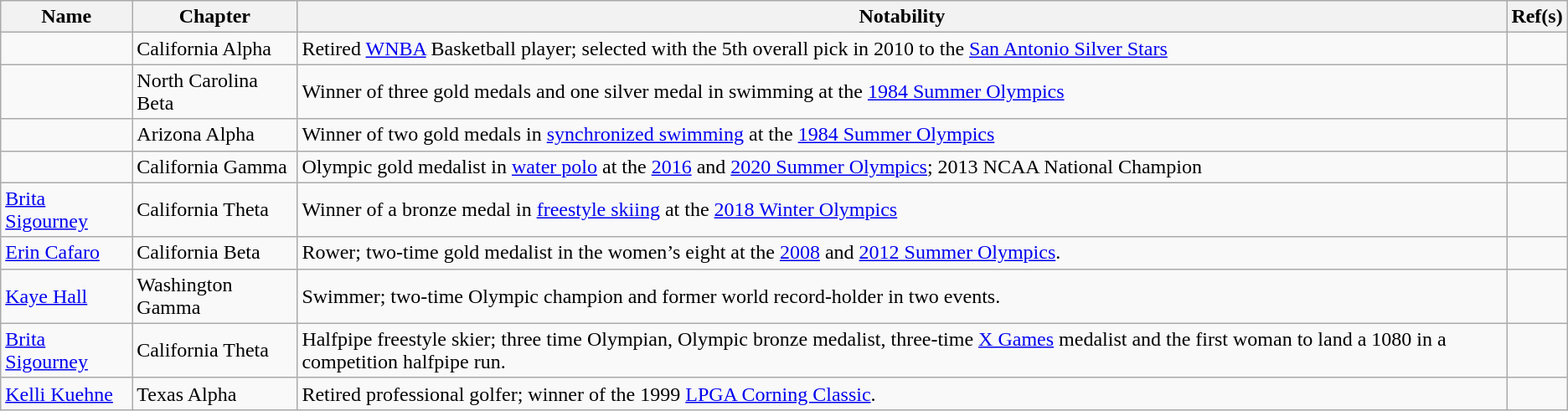<table class="wikitable sortable">
<tr valign="top">
<th>Name</th>
<th>Chapter</th>
<th class="unsortable">Notability</th>
<th class="unsortable">Ref(s)</th>
</tr>
<tr valign="top">
<td></td>
<td>California Alpha</td>
<td>Retired <a href='#'>WNBA</a> Basketball player; selected with the 5th overall pick in 2010 to the <a href='#'>San Antonio Silver Stars</a></td>
<td></td>
</tr>
<tr>
<td></td>
<td>North Carolina Beta</td>
<td>Winner of three gold medals and one silver medal in swimming at the <a href='#'>1984 Summer Olympics</a></td>
<td></td>
</tr>
<tr>
<td></td>
<td>Arizona Alpha</td>
<td>Winner of two gold medals in <a href='#'>synchronized swimming</a> at the <a href='#'>1984 Summer Olympics</a></td>
<td></td>
</tr>
<tr>
<td></td>
<td>California Gamma</td>
<td>Olympic gold medalist in <a href='#'>water polo</a> at the <a href='#'>2016</a> and <a href='#'>2020 Summer Olympics</a>; 2013 NCAA National Champion</td>
<td></td>
</tr>
<tr>
<td><a href='#'>Brita Sigourney</a></td>
<td>California Theta</td>
<td>Winner of a bronze medal in <a href='#'>freestyle skiing</a> at the <a href='#'>2018 Winter Olympics</a></td>
<td> </td>
</tr>
<tr>
<td><a href='#'>Erin Cafaro</a></td>
<td>California Beta</td>
<td>Rower; two-time gold medalist in the women’s eight at the <a href='#'>2008</a> and <a href='#'>2012 Summer Olympics</a>.</td>
<td></td>
</tr>
<tr>
<td><a href='#'>Kaye Hall</a></td>
<td>Washington Gamma</td>
<td>Swimmer; two-time Olympic champion and former world record-holder in two events.</td>
<td></td>
</tr>
<tr>
<td><a href='#'>Brita Sigourney</a></td>
<td>California Theta</td>
<td>Halfpipe freestyle skier; three time Olympian, Olympic bronze medalist, three-time <a href='#'>X Games</a> medalist and the first woman to land a 1080 in a competition halfpipe run.</td>
<td></td>
</tr>
<tr>
<td><a href='#'>Kelli Kuehne</a></td>
<td>Texas Alpha</td>
<td>Retired professional golfer; winner of the 1999 <a href='#'>LPGA Corning Classic</a>.</td>
<td></td>
</tr>
</table>
